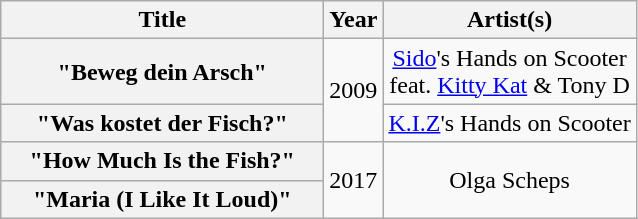<table class="wikitable plainrowheaders" style="text-align:center;" border="1">
<tr>
<th scope="col" style="width:13em;">Title</th>
<th scope="col">Year</th>
<th scope="col">Artist(s)</th>
</tr>
<tr>
<th scope="row">"Beweg dein Arsch"</th>
<td rowspan="2">2009</td>
<td><a href='#'>Sido</a>'s Hands on Scooter <br>feat. <a href='#'>Kitty Kat</a> & Tony D</td>
</tr>
<tr>
<th scope="row">"Was kostet der Fisch?"</th>
<td><a href='#'>K.I.Z</a>'s Hands on Scooter</td>
</tr>
<tr>
<th scope="row">"How Much Is the Fish?"</th>
<td rowspan="2">2017</td>
<td rowspan="2">Olga Scheps</td>
</tr>
<tr>
<th scope="row">"Maria (I Like It Loud)"</th>
</tr>
</table>
